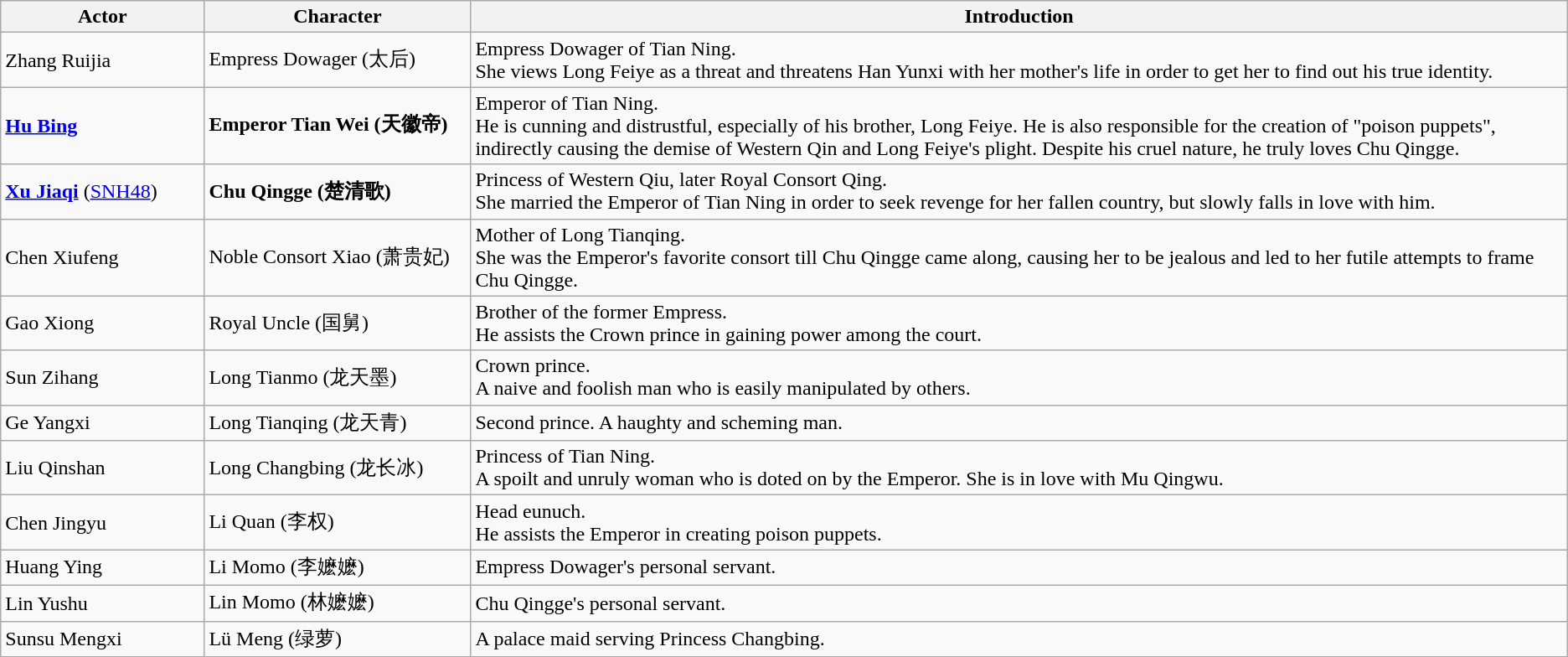<table class="wikitable">
<tr>
<th style="width:13%">Actor</th>
<th style="width:17%">Character</th>
<th>Introduction</th>
</tr>
<tr>
<td>Zhang Ruijia</td>
<td>Empress Dowager (太后)</td>
<td>Empress Dowager of Tian Ning. <br>She views Long Feiye as a threat and threatens Han Yunxi with her mother's life in order to get her to find out his true identity.</td>
</tr>
<tr>
<td><strong><a href='#'>Hu Bing</a></strong></td>
<td><strong>Emperor Tian Wei (天徽帝)</strong></td>
<td>Emperor of Tian Ning.<br>He is cunning and distrustful, especially of his brother, Long Feiye. He is also responsible for the creation of "poison puppets", indirectly causing the demise of Western Qin and Long Feiye's plight. Despite his cruel nature, he truly loves Chu Qingge.</td>
</tr>
<tr>
<td><strong><a href='#'>Xu Jiaqi</a></strong> (<a href='#'>SNH48</a>)</td>
<td><strong>Chu Qingge (楚清歌)</strong></td>
<td>Princess of Western Qiu, later Royal Consort Qing.<br> She married the Emperor of Tian Ning in order to seek revenge for her fallen country, but slowly falls in love with him.</td>
</tr>
<tr>
<td>Chen Xiufeng</td>
<td>Noble Consort Xiao (萧贵妃)</td>
<td>Mother of Long Tianqing. <br> She was the Emperor's favorite consort till Chu Qingge came along, causing her to be jealous and led to her futile attempts to frame Chu Qingge.</td>
</tr>
<tr>
<td>Gao Xiong</td>
<td>Royal Uncle (国舅)</td>
<td>Brother of the former Empress.<br> He assists the Crown prince in gaining power among the court.</td>
</tr>
<tr>
<td>Sun Zihang</td>
<td>Long Tianmo (龙天墨)</td>
<td>Crown prince.<br> A naive and foolish man who is easily manipulated by others.</td>
</tr>
<tr>
<td>Ge Yangxi</td>
<td>Long Tianqing (龙天青)</td>
<td>Second prince. A haughty and scheming man.</td>
</tr>
<tr>
<td>Liu Qinshan</td>
<td>Long Changbing (龙长冰)</td>
<td>Princess of Tian Ning.<br>A spoilt and unruly woman who is doted on by the Emperor. She is in love with Mu Qingwu.</td>
</tr>
<tr>
<td>Chen Jingyu</td>
<td>Li Quan (李权)</td>
<td>Head eunuch.<br>He assists the Emperor in creating poison puppets.</td>
</tr>
<tr>
<td>Huang Ying</td>
<td>Li Momo (李嬷嬷)</td>
<td>Empress Dowager's personal servant.</td>
</tr>
<tr>
<td>Lin Yushu</td>
<td>Lin Momo (林嬷嬷)</td>
<td>Chu Qingge's personal servant.</td>
</tr>
<tr>
<td>Sunsu Mengxi</td>
<td>Lü Meng (绿萝)</td>
<td>A palace maid serving Princess Changbing.</td>
</tr>
<tr>
</tr>
</table>
